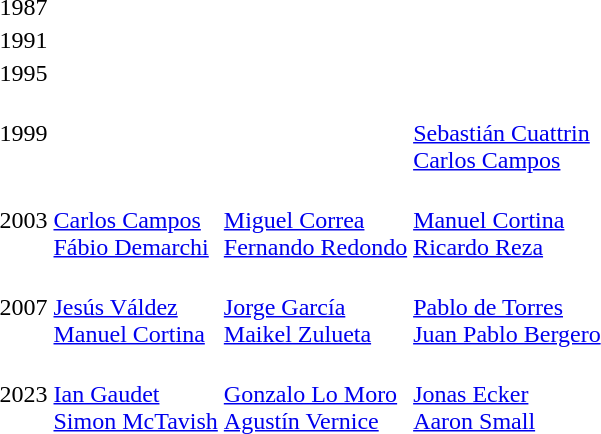<table>
<tr>
<td>1987<br></td>
<td></td>
<td></td>
<td></td>
</tr>
<tr>
<td>1991<br></td>
<td></td>
<td></td>
<td></td>
</tr>
<tr>
<td>1995<br></td>
<td></td>
<td></td>
<td></td>
</tr>
<tr>
<td>1999<br></td>
<td></td>
<td></td>
<td><br><a href='#'>Sebastián Cuattrin</a><br><a href='#'>Carlos Campos</a></td>
</tr>
<tr>
<td>2003</td>
<td><br><a href='#'>Carlos Campos</a><br><a href='#'>Fábio Demarchi</a></td>
<td><br><a href='#'>Miguel Correa</a><br><a href='#'>Fernando Redondo</a></td>
<td><br><a href='#'>Manuel Cortina</a><br><a href='#'>Ricardo Reza</a></td>
</tr>
<tr>
<td>2007</td>
<td><br> <a href='#'>Jesús Váldez</a><br> <a href='#'>Manuel Cortina</a></td>
<td><br> <a href='#'>Jorge García</a><br> <a href='#'>Maikel Zulueta</a></td>
<td><br> <a href='#'>Pablo de Torres</a><br> <a href='#'>Juan Pablo Bergero</a></td>
</tr>
<tr>
<td>2023<br></td>
<td><br><a href='#'>Ian Gaudet</a><br><a href='#'>Simon McTavish</a></td>
<td><br><a href='#'>Gonzalo Lo Moro</a><br><a href='#'>Agustín Vernice</a></td>
<td><br><a href='#'>Jonas Ecker</a><br><a href='#'>Aaron Small</a></td>
</tr>
</table>
